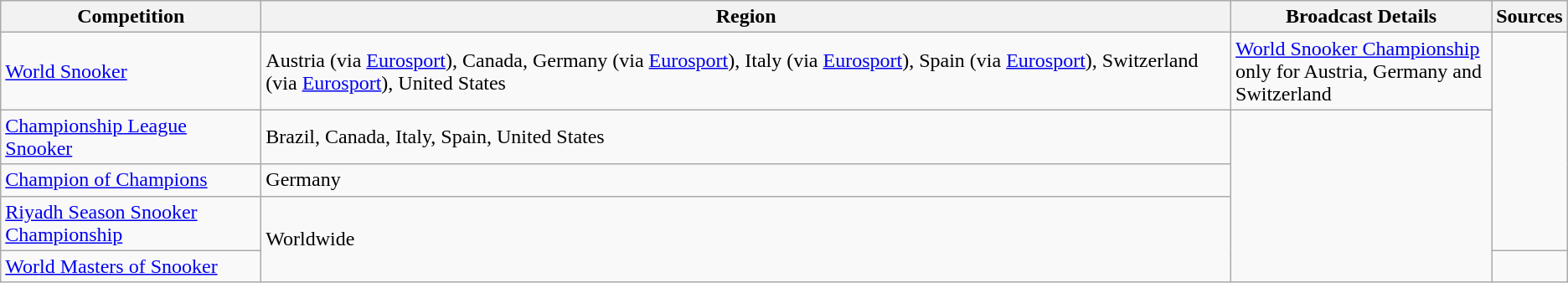<table class="wikitable">
<tr>
<th width="200">Competition</th>
<th>Region</th>
<th width="200">Broadcast Details</th>
<th>Sources</th>
</tr>
<tr>
<td><a href='#'>World Snooker</a></td>
<td>Austria (via <a href='#'>Eurosport</a>), Canada, Germany (via <a href='#'>Eurosport</a>), Italy (via <a href='#'>Eurosport</a>), Spain (via <a href='#'>Eurosport</a>), Switzerland (via <a href='#'>Eurosport</a>), United States</td>
<td><a href='#'>World Snooker Championship</a> only for Austria, Germany and Switzerland</td>
<td rowspan="4"></td>
</tr>
<tr>
<td><a href='#'>Championship League Snooker</a></td>
<td>Brazil, Canada, Italy, Spain, United States</td>
<td rowspan="5"></td>
</tr>
<tr>
<td><a href='#'>Champion of Champions</a></td>
<td>Germany</td>
</tr>
<tr>
<td><a href='#'>Riyadh Season Snooker Championship</a></td>
<td rowspan="2">Worldwide</td>
</tr>
<tr>
<td><a href='#'>World Masters of Snooker</a></td>
<td></td>
</tr>
</table>
